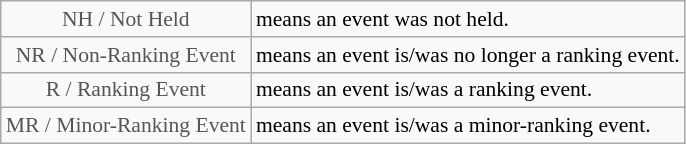<table class="wikitable" style="font-size:90%">
<tr>
<td style="text-align:center; color:#555555;" colspan="4">NH / Not Held</td>
<td>means an event was not held.</td>
</tr>
<tr>
<td style="text-align:center; color:#555555;" colspan="4">NR / Non-Ranking Event</td>
<td>means an event is/was no longer a ranking event.</td>
</tr>
<tr>
<td style="text-align:center; color:#555555;" colspan="4">R / Ranking Event</td>
<td>means an event is/was a ranking event.</td>
</tr>
<tr>
<td style="text-align:center; color:#555555;" colspan="4">MR / Minor-Ranking Event</td>
<td>means an event is/was a minor-ranking event.</td>
</tr>
</table>
